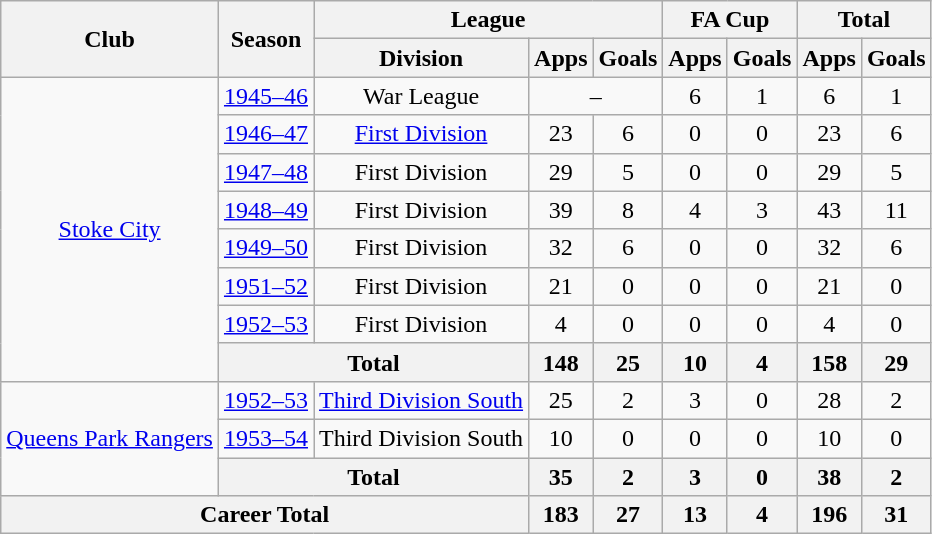<table class="wikitable" style="text-align: center;">
<tr>
<th rowspan="2">Club</th>
<th rowspan="2">Season</th>
<th colspan="3">League</th>
<th colspan="2">FA Cup</th>
<th colspan="2">Total</th>
</tr>
<tr>
<th>Division</th>
<th>Apps</th>
<th>Goals</th>
<th>Apps</th>
<th>Goals</th>
<th>Apps</th>
<th>Goals</th>
</tr>
<tr>
<td rowspan="8"><a href='#'>Stoke City</a></td>
<td><a href='#'>1945–46</a></td>
<td>War League</td>
<td colspan="2">–</td>
<td>6</td>
<td>1</td>
<td>6</td>
<td>1</td>
</tr>
<tr>
<td><a href='#'>1946–47</a></td>
<td><a href='#'>First Division</a></td>
<td>23</td>
<td>6</td>
<td>0</td>
<td>0</td>
<td>23</td>
<td>6</td>
</tr>
<tr>
<td><a href='#'>1947–48</a></td>
<td>First Division</td>
<td>29</td>
<td>5</td>
<td>0</td>
<td>0</td>
<td>29</td>
<td>5</td>
</tr>
<tr>
<td><a href='#'>1948–49</a></td>
<td>First Division</td>
<td>39</td>
<td>8</td>
<td>4</td>
<td>3</td>
<td>43</td>
<td>11</td>
</tr>
<tr>
<td><a href='#'>1949–50</a></td>
<td>First Division</td>
<td>32</td>
<td>6</td>
<td>0</td>
<td>0</td>
<td>32</td>
<td>6</td>
</tr>
<tr>
<td><a href='#'>1951–52</a></td>
<td>First Division</td>
<td>21</td>
<td>0</td>
<td>0</td>
<td>0</td>
<td>21</td>
<td>0</td>
</tr>
<tr>
<td><a href='#'>1952–53</a></td>
<td>First Division</td>
<td>4</td>
<td>0</td>
<td>0</td>
<td>0</td>
<td>4</td>
<td>0</td>
</tr>
<tr>
<th colspan=2>Total</th>
<th>148</th>
<th>25</th>
<th>10</th>
<th>4</th>
<th>158</th>
<th>29</th>
</tr>
<tr>
<td rowspan="3"><a href='#'>Queens Park Rangers</a></td>
<td><a href='#'>1952–53</a></td>
<td><a href='#'>Third Division South</a></td>
<td>25</td>
<td>2</td>
<td>3</td>
<td>0</td>
<td>28</td>
<td>2</td>
</tr>
<tr>
<td><a href='#'>1953–54</a></td>
<td>Third Division South</td>
<td>10</td>
<td>0</td>
<td>0</td>
<td>0</td>
<td>10</td>
<td>0</td>
</tr>
<tr>
<th colspan=2>Total</th>
<th>35</th>
<th>2</th>
<th>3</th>
<th>0</th>
<th>38</th>
<th>2</th>
</tr>
<tr>
<th colspan="3">Career Total</th>
<th>183</th>
<th>27</th>
<th>13</th>
<th>4</th>
<th>196</th>
<th>31</th>
</tr>
</table>
